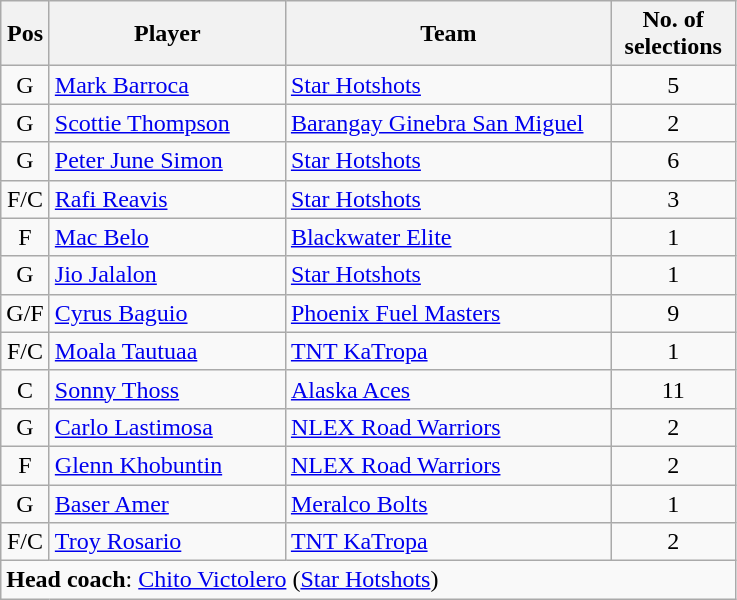<table class="wikitable" style="text-align:center">
<tr>
<th scope="col" width="25px">Pos</th>
<th scope="col" width="150px">Player</th>
<th scope="col" width="210px">Team</th>
<th scope="col" width="75px">No. of selections<br></th>
</tr>
<tr>
<td>G</td>
<td style="text-align:left"><a href='#'>Mark Barroca</a></td>
<td style="text-align:left"><a href='#'>Star Hotshots</a></td>
<td>5</td>
</tr>
<tr>
<td>G</td>
<td style="text-align:left"><a href='#'>Scottie Thompson</a></td>
<td style="text-align:left"><a href='#'>Barangay Ginebra San Miguel</a></td>
<td>2</td>
</tr>
<tr>
<td>G</td>
<td style="text-align:left"><a href='#'>Peter June Simon</a></td>
<td style="text-align:left"><a href='#'>Star Hotshots</a></td>
<td>6</td>
</tr>
<tr>
<td>F/C</td>
<td style="text-align:left"><a href='#'>Rafi Reavis</a></td>
<td style="text-align:left"><a href='#'>Star Hotshots</a></td>
<td>3</td>
</tr>
<tr>
<td>F</td>
<td style="text-align:left"><a href='#'>Mac Belo</a></td>
<td style="text-align:left"><a href='#'>Blackwater Elite</a></td>
<td>1<br></td>
</tr>
<tr>
<td>G</td>
<td style="text-align:left"><a href='#'>Jio Jalalon</a></td>
<td style="text-align:left"><a href='#'>Star Hotshots</a></td>
<td>1</td>
</tr>
<tr>
<td>G/F</td>
<td style="text-align:left"><a href='#'>Cyrus Baguio</a></td>
<td style="text-align:left"><a href='#'>Phoenix Fuel Masters</a></td>
<td>9</td>
</tr>
<tr>
<td>F/C</td>
<td style="text-align:left"><a href='#'>Moala Tautuaa</a></td>
<td style="text-align:left"><a href='#'>TNT KaTropa</a></td>
<td>1</td>
</tr>
<tr>
<td>C</td>
<td style="text-align:left"><a href='#'>Sonny Thoss</a></td>
<td style="text-align:left"><a href='#'>Alaska Aces</a></td>
<td>11</td>
</tr>
<tr>
<td>G</td>
<td style="text-align:left"><a href='#'>Carlo Lastimosa</a></td>
<td style="text-align:left"><a href='#'>NLEX Road Warriors</a></td>
<td>2</td>
</tr>
<tr>
<td>F</td>
<td style="text-align:left"><a href='#'>Glenn Khobuntin</a></td>
<td style="text-align:left"><a href='#'>NLEX Road Warriors</a></td>
<td>2</td>
</tr>
<tr>
<td>G</td>
<td style="text-align:left"><a href='#'>Baser Amer</a></td>
<td style="text-align:left"><a href='#'>Meralco Bolts</a></td>
<td>1</td>
</tr>
<tr>
<td>F/C</td>
<td style="text-align:left"><a href='#'>Troy Rosario</a></td>
<td style="text-align:left"><a href='#'>TNT KaTropa</a></td>
<td>2</td>
</tr>
<tr>
<td style="text-align:left" colspan="5"><strong>Head coach</strong>: <a href='#'>Chito Victolero</a> (<a href='#'>Star Hotshots</a>)</td>
</tr>
</table>
